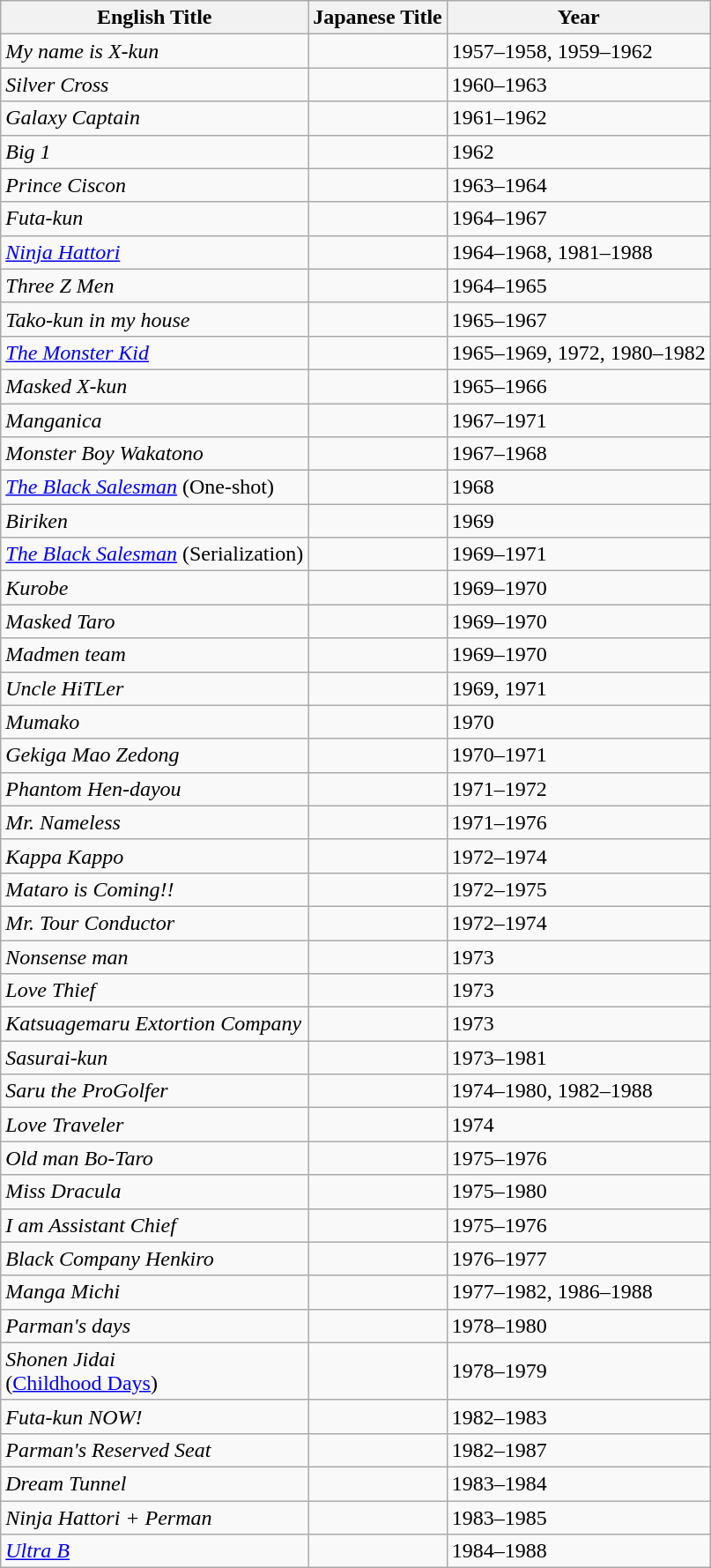<table class="wikitable sortable">
<tr>
<th>English Title </th>
<th>Japanese Title</th>
<th>Year</th>
</tr>
<tr>
<td><em>My name is X-kun</em> </td>
<td></td>
<td>1957–1958, 1959–1962</td>
</tr>
<tr>
<td><em>Silver Cross</em></td>
<td></td>
<td>1960–1963</td>
</tr>
<tr>
<td><em>Galaxy Captain</em> </td>
<td></td>
<td>1961–1962</td>
</tr>
<tr>
<td><em>Big 1</em></td>
<td></td>
<td>1962</td>
</tr>
<tr>
<td><em>Prince Ciscon</em></td>
<td></td>
<td>1963–1964</td>
</tr>
<tr>
<td><em>Futa-kun</em></td>
<td></td>
<td>1964–1967</td>
</tr>
<tr>
<td><em><a href='#'>Ninja Hattori</a></em></td>
<td></td>
<td>1964–1968, 1981–1988</td>
</tr>
<tr>
<td><em>Three Z Men</em></td>
<td></td>
<td>1964–1965</td>
</tr>
<tr>
<td><em>Tako-kun in my house</em> </td>
<td></td>
<td>1965–1967</td>
</tr>
<tr>
<td><em><a href='#'>The Monster Kid</a></em></td>
<td></td>
<td>1965–1969, 1972, 1980–1982</td>
</tr>
<tr>
<td><em>Masked X-kun</em> </td>
<td></td>
<td>1965–1966</td>
</tr>
<tr>
<td><em>Manganica</em></td>
<td></td>
<td>1967–1971</td>
</tr>
<tr>
<td><em>Monster Boy Wakatono</em> </td>
<td></td>
<td>1967–1968</td>
</tr>
<tr>
<td><em><a href='#'>The Black Salesman</a></em> (One-shot)</td>
<td></td>
<td>1968</td>
</tr>
<tr>
<td><em>Biriken</em></td>
<td></td>
<td>1969</td>
</tr>
<tr>
<td><em><a href='#'>The Black Salesman</a></em> (Serialization)</td>
<td></td>
<td>1969–1971</td>
</tr>
<tr>
<td><em>Kurobe</em></td>
<td></td>
<td>1969–1970</td>
</tr>
<tr>
<td><em>Masked Taro</em> </td>
<td></td>
<td>1969–1970</td>
</tr>
<tr>
<td><em>Madmen team</em> </td>
<td></td>
<td>1969–1970</td>
</tr>
<tr>
<td><em>Uncle HiTLer</em></td>
<td></td>
<td>1969, 1971</td>
</tr>
<tr>
<td><em>Mumako</em></td>
<td></td>
<td>1970</td>
</tr>
<tr>
<td><em>Gekiga Mao Zedong</em></td>
<td></td>
<td>1970–1971</td>
</tr>
<tr>
<td><em>Phantom Hen-dayou</em> </td>
<td></td>
<td>1971–1972</td>
</tr>
<tr>
<td><em>Mr. Nameless</em> </td>
<td></td>
<td>1971–1976</td>
</tr>
<tr>
<td><em>Kappa Kappo</em></td>
<td></td>
<td>1972–1974</td>
</tr>
<tr>
<td><em>Mataro is Coming!!</em></td>
<td></td>
<td>1972–1975</td>
</tr>
<tr>
<td><em>Mr. Tour Conductor</em> </td>
<td></td>
<td>1972–1974</td>
</tr>
<tr>
<td><em>Nonsense man</em> </td>
<td></td>
<td>1973</td>
</tr>
<tr>
<td><em>Love Thief</em></td>
<td></td>
<td>1973</td>
</tr>
<tr>
<td><em>Katsuagemaru Extortion Company</em></td>
<td></td>
<td>1973</td>
</tr>
<tr>
<td><em>Sasurai-kun</em></td>
<td></td>
<td>1973–1981</td>
</tr>
<tr>
<td><em>Saru the ProGolfer</em></td>
<td></td>
<td>1974–1980, 1982–1988</td>
</tr>
<tr>
<td><em>Love Traveler</em></td>
<td></td>
<td>1974</td>
</tr>
<tr>
<td><em>Old man Bo-Taro</em> </td>
<td></td>
<td>1975–1976</td>
</tr>
<tr>
<td><em>Miss Dracula</em></td>
<td></td>
<td>1975–1980</td>
</tr>
<tr>
<td><em>I am Assistant Chief</em></td>
<td></td>
<td>1975–1976</td>
</tr>
<tr>
<td><em>Black Company Henkiro</em></td>
<td></td>
<td>1976–1977</td>
</tr>
<tr>
<td><em>Manga Michi</em></td>
<td></td>
<td>1977–1982, 1986–1988</td>
</tr>
<tr>
<td><em>Parman's days</em></td>
<td></td>
<td>1978–1980</td>
</tr>
<tr>
<td><em>Shonen Jidai</em><br>(<a href='#'>Childhood Days</a>)</td>
<td></td>
<td>1978–1979</td>
</tr>
<tr>
<td><em>Futa-kun NOW!</em></td>
<td></td>
<td>1982–1983</td>
</tr>
<tr>
<td><em>Parman's Reserved Seat</em></td>
<td></td>
<td>1982–1987</td>
</tr>
<tr>
<td><em>Dream Tunnel</em></td>
<td></td>
<td>1983–1984</td>
</tr>
<tr>
<td><em>Ninja Hattori + Perman</em></td>
<td></td>
<td>1983–1985</td>
</tr>
<tr>
<td><em><a href='#'>Ultra B</a></em></td>
<td></td>
<td>1984–1988</td>
</tr>
</table>
